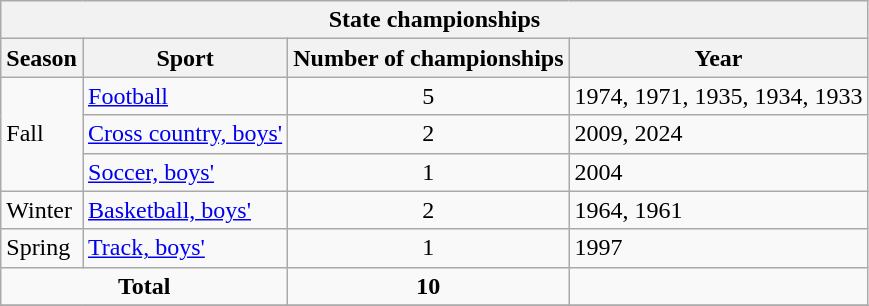<table class="wikitable">
<tr>
<th colspan="4">State championships</th>
</tr>
<tr>
<th>Season</th>
<th>Sport</th>
<th>Number of championships</th>
<th>Year</th>
</tr>
<tr>
<td rowspan="3">Fall</td>
<td><a href='#'>Football</a></td>
<td align="center">5</td>
<td>1974, 1971, 1935, 1934, 1933</td>
</tr>
<tr>
<td><a href='#'>Cross country, boys'</a></td>
<td align="center">2</td>
<td>2009, 2024</td>
</tr>
<tr>
<td><a href='#'>Soccer, boys'</a></td>
<td align="center">1</td>
<td>2004</td>
</tr>
<tr>
<td rowspan="1">Winter</td>
<td><a href='#'>Basketball, boys'</a></td>
<td align="center">2</td>
<td>1964, 1961</td>
</tr>
<tr>
<td rowspan="1">Spring</td>
<td><a href='#'>Track, boys'</a></td>
<td align="center">1</td>
<td>1997</td>
</tr>
<tr>
<td align="center" colspan="2"><strong>Total</strong></td>
<td align="center"><strong>10</strong></td>
<td></td>
</tr>
<tr>
</tr>
</table>
